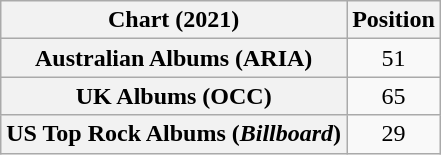<table class="wikitable sortable plainrowheaders">
<tr>
<th scope="col">Chart (2021)</th>
<th scope="col">Position</th>
</tr>
<tr>
<th scope="row">Australian Albums (ARIA)</th>
<td style="text-align:center;">51</td>
</tr>
<tr>
<th scope="row">UK Albums (OCC)</th>
<td style="text-align:center;">65</td>
</tr>
<tr>
<th scope="row">US Top Rock Albums (<em>Billboard</em>)</th>
<td style="text-align:center;">29</td>
</tr>
</table>
